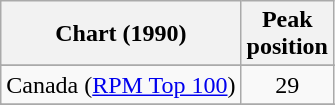<table class="wikitable sortable">
<tr>
<th>Chart (1990)</th>
<th>Peak<br>position</th>
</tr>
<tr>
</tr>
<tr>
</tr>
<tr>
<td align="left">Canada (<a href='#'>RPM Top 100</a>)</td>
<td align="center">29</td>
</tr>
<tr>
</tr>
<tr>
</tr>
<tr>
</tr>
<tr>
</tr>
<tr>
</tr>
<tr>
</tr>
<tr>
</tr>
<tr>
</tr>
</table>
